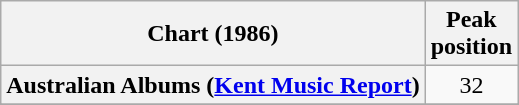<table class="wikitable sortable plainrowheaders" style="text-align:center">
<tr>
<th scope="col">Chart (1986)</th>
<th scope="col">Peak<br>position</th>
</tr>
<tr>
<th scope="row">Australian Albums (<a href='#'>Kent Music Report</a>)</th>
<td style="text-align:center;">32</td>
</tr>
<tr>
</tr>
<tr>
</tr>
<tr>
</tr>
<tr>
</tr>
<tr>
</tr>
<tr>
</tr>
</table>
